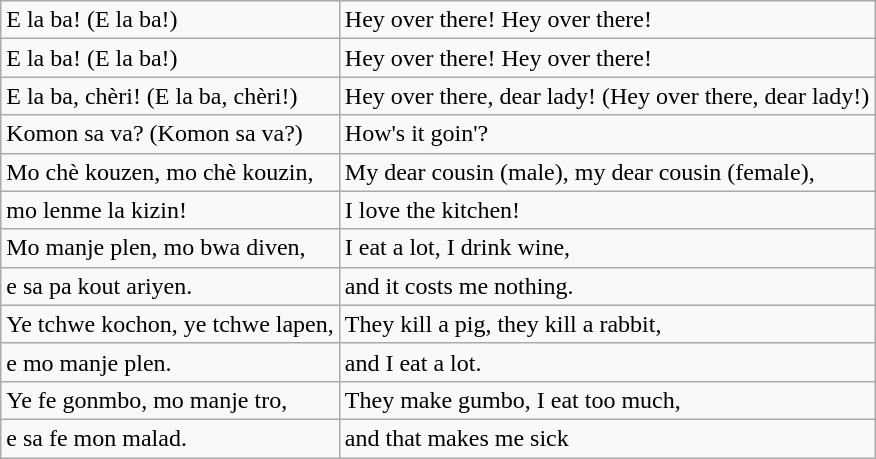<table class="wikitable">
<tr>
<td>E la ba! (E la ba!)</td>
<td>Hey over there! Hey over there!</td>
</tr>
<tr>
<td>E la ba! (E la ba!)</td>
<td>Hey over there! Hey over there!</td>
</tr>
<tr>
<td>E la ba, chèri! (E la ba, chèri!)</td>
<td>Hey over there, dear lady! (Hey over there, dear lady!)</td>
</tr>
<tr>
<td>Komon sa va? (Komon sa va?)</td>
<td>How's it goin'?</td>
</tr>
<tr>
<td>Mo chè kouzen, mo chè kouzin,</td>
<td>My dear cousin (male), my dear cousin (female),</td>
</tr>
<tr>
<td>mo lenme la kizin!</td>
<td>I love the kitchen!</td>
</tr>
<tr>
<td>Mo manje plen, mo bwa diven,</td>
<td>I eat a lot, I drink wine,</td>
</tr>
<tr>
<td>e sa pa kout ariyen.</td>
<td>and it costs me nothing.</td>
</tr>
<tr>
<td>Ye tchwe kochon, ye tchwe lapen,</td>
<td>They kill a pig, they kill a rabbit,</td>
</tr>
<tr>
<td>e mo manje plen.</td>
<td>and I eat a lot.</td>
</tr>
<tr>
<td>Ye fe gonmbo, mo manje tro,</td>
<td>They make gumbo, I eat too much,</td>
</tr>
<tr>
<td>e sa fe mon malad.</td>
<td>and that makes me sick</td>
</tr>
</table>
